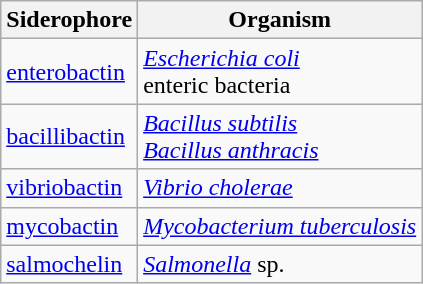<table class="wikitable" border="1">
<tr>
<th>Siderophore</th>
<th>Organism</th>
</tr>
<tr>
<td><a href='#'>enterobactin</a></td>
<td><em><a href='#'>Escherichia coli</a></em><br>enteric bacteria</td>
</tr>
<tr>
<td><a href='#'>bacillibactin</a></td>
<td><em><a href='#'>Bacillus subtilis</a> </em><br><em> <a href='#'>Bacillus anthracis</a> </em></td>
</tr>
<tr>
<td><a href='#'>vibriobactin</a></td>
<td><em><a href='#'>Vibrio cholerae</a></em></td>
</tr>
<tr>
<td><a href='#'>mycobactin</a></td>
<td><em><a href='#'>Mycobacterium tuberculosis</a></em></td>
</tr>
<tr>
<td><a href='#'>salmochelin</a></td>
<td><em><a href='#'>Salmonella</a></em> sp.</td>
</tr>
</table>
